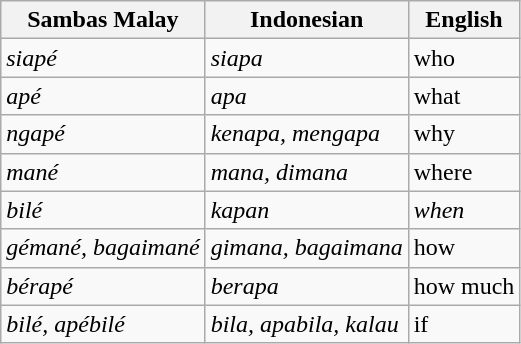<table class="wikitable">
<tr>
<th>Sambas Malay</th>
<th>Indonesian</th>
<th>English</th>
</tr>
<tr>
<td><em>siapé</em></td>
<td><em>siapa</em></td>
<td>who</td>
</tr>
<tr>
<td><em>apé</em></td>
<td><em>apa</em></td>
<td>what</td>
</tr>
<tr>
<td><em>ngapé</em></td>
<td><em>kenapa, mengapa</em></td>
<td>why</td>
</tr>
<tr>
<td><em>mané</em></td>
<td><em>mana, dimana</em></td>
<td>where</td>
</tr>
<tr>
<td><em>bilé</em></td>
<td><em>kapan</em></td>
<td><em>when</em></td>
</tr>
<tr>
<td><em>gémané, bagaimané</em></td>
<td><em>gimana, bagaimana</em></td>
<td>how</td>
</tr>
<tr>
<td><em>bérapé</em></td>
<td><em>berapa</em></td>
<td>how much</td>
</tr>
<tr>
<td><em>bilé, apébilé</em></td>
<td><em>bila, apabila, kalau</em></td>
<td>if</td>
</tr>
</table>
